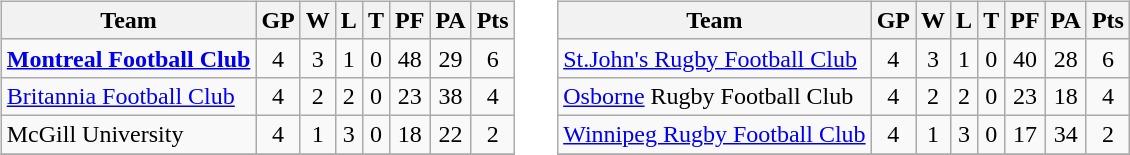<table cellspacing="10">
<tr>
<td valign="top"><br><table class="wikitable">
<tr>
<th>Team</th>
<th>GP</th>
<th>W</th>
<th>L</th>
<th>T</th>
<th>PF</th>
<th>PA</th>
<th>Pts</th>
</tr>
<tr align="center">
<td align="left"><strong><a href='#'>Montreal Football Club</a></strong></td>
<td>4</td>
<td>3</td>
<td>1</td>
<td>0</td>
<td>48</td>
<td>29</td>
<td>6</td>
</tr>
<tr align="center">
<td align="left"><a href='#'>Britannia Football Club</a></td>
<td>4</td>
<td>2</td>
<td>2</td>
<td>0</td>
<td>23</td>
<td>38</td>
<td>4</td>
</tr>
<tr align="center">
<td align="left">McGill University</td>
<td>4</td>
<td>1</td>
<td>3</td>
<td>0</td>
<td>18</td>
<td>22</td>
<td>2</td>
</tr>
<tr align="center">
</tr>
</table>
</td>
<td valign="top"><br><table class="wikitable">
<tr>
<th>Team</th>
<th>GP</th>
<th>W</th>
<th>L</th>
<th>T</th>
<th>PF</th>
<th>PA</th>
<th>Pts</th>
</tr>
<tr align="center">
<td align="left"><a href='#'>St.John's Rugby Football Club</a></td>
<td>4</td>
<td>3</td>
<td>1</td>
<td>0</td>
<td>40</td>
<td>28</td>
<td>6</td>
</tr>
<tr align="center">
<td align="left"><a href='#'>Osborne</a> Rugby Football Club</td>
<td>4</td>
<td>2</td>
<td>2</td>
<td>0</td>
<td>23</td>
<td>18</td>
<td>4</td>
</tr>
<tr align="center">
<td align="left"><a href='#'>Winnipeg Rugby Football Club</a></td>
<td>4</td>
<td>1</td>
<td>3</td>
<td>0</td>
<td>17</td>
<td>34</td>
<td>2</td>
</tr>
<tr align="center">
</tr>
</table>
</td>
</tr>
</table>
